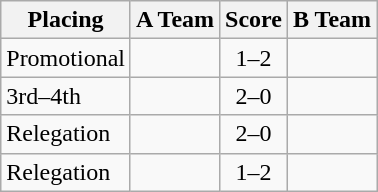<table class=wikitable style="border:1px solid #AAAAAA;">
<tr>
<th>Placing</th>
<th>A Team</th>
<th>Score</th>
<th>B Team</th>
</tr>
<tr>
<td>Promotional</td>
<td></td>
<td align="center">1–2</td>
<td><strong></strong></td>
</tr>
<tr>
<td>3rd–4th</td>
<td><strong></strong></td>
<td align="center">2–0</td>
<td></td>
</tr>
<tr>
<td>Relegation</td>
<td><strong></strong></td>
<td align="center">2–0</td>
<td><em></em></td>
</tr>
<tr>
<td>Relegation</td>
<td><em></em></td>
<td align="center">1–2</td>
<td><strong></strong></td>
</tr>
</table>
